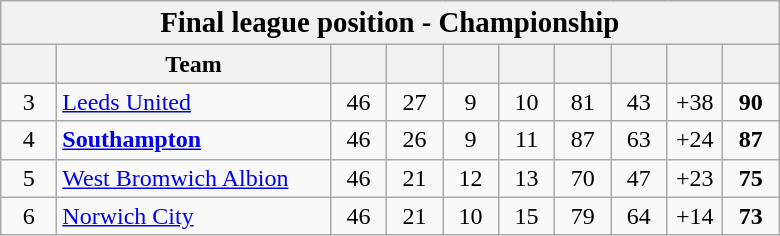<table class="wikitable" style="text-align:center">
<tr>
<th colspan="10"><big>Final league position - Championship</big></th>
</tr>
<tr>
<th width="30"></th>
<th width="175">Team</th>
<th width="30"></th>
<th width="30"></th>
<th width="30"></th>
<th width="30"></th>
<th width="30"></th>
<th width="30"></th>
<th width="30"></th>
<th width="30"></th>
</tr>
<tr>
<td>3</td>
<td align="left"><a href='#'>Leeds United</a></td>
<td>46</td>
<td>27</td>
<td>9</td>
<td>10</td>
<td>81</td>
<td>43</td>
<td>+38</td>
<td><strong>90</strong></td>
</tr>
<tr>
<td>4</td>
<td align="left"><strong><a href='#'>Southampton</a></strong></td>
<td>46</td>
<td>26</td>
<td>9</td>
<td>11</td>
<td>87</td>
<td>63</td>
<td>+24</td>
<td><strong>87</strong></td>
</tr>
<tr>
<td>5</td>
<td align="left"><a href='#'>West Bromwich Albion</a></td>
<td>46</td>
<td>21</td>
<td>12</td>
<td>13</td>
<td>70</td>
<td>47</td>
<td>+23</td>
<td><strong>75</strong></td>
</tr>
<tr>
<td>6</td>
<td align="left"><a href='#'>Norwich City</a></td>
<td>46</td>
<td>21</td>
<td>10</td>
<td>15</td>
<td>79</td>
<td>64</td>
<td>+14</td>
<td><strong>73</strong></td>
</tr>
</table>
